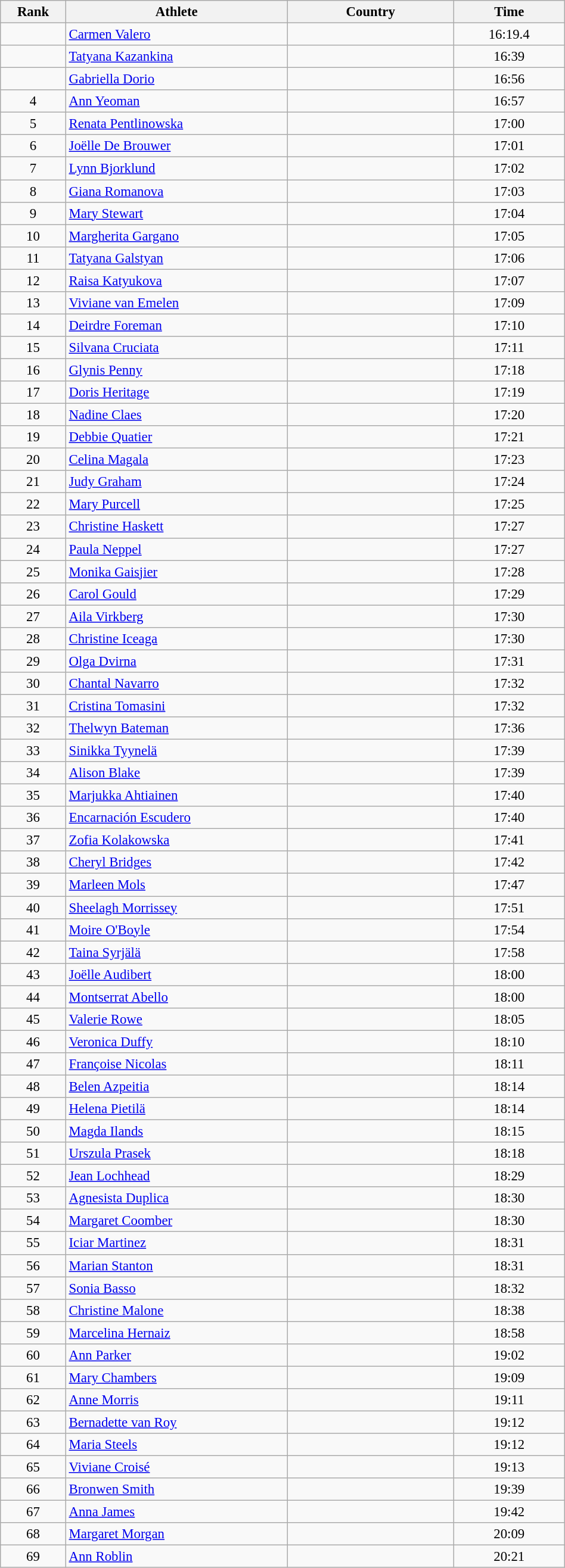<table class="wikitable sortable" style=" text-align:center; font-size:95%;" width="50%">
<tr>
<th width=5%>Rank</th>
<th width=20%>Athlete</th>
<th width=15%>Country</th>
<th width=10%>Time</th>
</tr>
<tr>
<td align=center></td>
<td align=left><a href='#'>Carmen Valero</a></td>
<td align=left></td>
<td>16:19.4</td>
</tr>
<tr>
<td align=center></td>
<td align=left><a href='#'>Tatyana Kazankina</a></td>
<td align=left></td>
<td>16:39</td>
</tr>
<tr>
<td align=center></td>
<td align=left><a href='#'>Gabriella Dorio</a></td>
<td align=left></td>
<td>16:56</td>
</tr>
<tr>
<td align=center>4</td>
<td align=left><a href='#'>Ann Yeoman</a></td>
<td align=left></td>
<td>16:57</td>
</tr>
<tr>
<td align=center>5</td>
<td align=left><a href='#'>Renata Pentlinowska</a></td>
<td align=left></td>
<td>17:00</td>
</tr>
<tr>
<td align=center>6</td>
<td align=left><a href='#'>Joëlle De Brouwer</a></td>
<td align=left></td>
<td>17:01</td>
</tr>
<tr>
<td align=center>7</td>
<td align=left><a href='#'>Lynn Bjorklund</a></td>
<td align=left></td>
<td>17:02</td>
</tr>
<tr>
<td align=center>8</td>
<td align=left><a href='#'>Giana Romanova</a></td>
<td align=left></td>
<td>17:03</td>
</tr>
<tr>
<td align=center>9</td>
<td align=left><a href='#'>Mary Stewart</a></td>
<td align=left></td>
<td>17:04</td>
</tr>
<tr>
<td align=center>10</td>
<td align=left><a href='#'>Margherita Gargano</a></td>
<td align=left></td>
<td>17:05</td>
</tr>
<tr>
<td align=center>11</td>
<td align=left><a href='#'>Tatyana Galstyan</a></td>
<td align=left></td>
<td>17:06</td>
</tr>
<tr>
<td align=center>12</td>
<td align=left><a href='#'>Raisa Katyukova</a></td>
<td align=left></td>
<td>17:07</td>
</tr>
<tr>
<td align=center>13</td>
<td align=left><a href='#'>Viviane van Emelen</a></td>
<td align=left></td>
<td>17:09</td>
</tr>
<tr>
<td align=center>14</td>
<td align=left><a href='#'>Deirdre Foreman</a></td>
<td align=left></td>
<td>17:10</td>
</tr>
<tr>
<td align=center>15</td>
<td align=left><a href='#'>Silvana Cruciata</a></td>
<td align=left></td>
<td>17:11</td>
</tr>
<tr>
<td align=center>16</td>
<td align=left><a href='#'>Glynis Penny</a></td>
<td align=left></td>
<td>17:18</td>
</tr>
<tr>
<td align=center>17</td>
<td align=left><a href='#'>Doris Heritage</a></td>
<td align=left></td>
<td>17:19</td>
</tr>
<tr>
<td align=center>18</td>
<td align=left><a href='#'>Nadine Claes</a></td>
<td align=left></td>
<td>17:20</td>
</tr>
<tr>
<td align=center>19</td>
<td align=left><a href='#'>Debbie Quatier</a></td>
<td align=left></td>
<td>17:21</td>
</tr>
<tr>
<td align=center>20</td>
<td align=left><a href='#'>Celina Magala</a></td>
<td align=left></td>
<td>17:23</td>
</tr>
<tr>
<td align=center>21</td>
<td align=left><a href='#'>Judy Graham</a></td>
<td align=left></td>
<td>17:24</td>
</tr>
<tr>
<td align=center>22</td>
<td align=left><a href='#'>Mary Purcell</a></td>
<td align=left></td>
<td>17:25</td>
</tr>
<tr>
<td align=center>23</td>
<td align=left><a href='#'>Christine Haskett</a></td>
<td align=left></td>
<td>17:27</td>
</tr>
<tr>
<td align=center>24</td>
<td align=left><a href='#'>Paula Neppel</a></td>
<td align=left></td>
<td>17:27</td>
</tr>
<tr>
<td align=center>25</td>
<td align=left><a href='#'>Monika Gaisjier</a></td>
<td align=left></td>
<td>17:28</td>
</tr>
<tr>
<td align=center>26</td>
<td align=left><a href='#'>Carol Gould</a></td>
<td align=left></td>
<td>17:29</td>
</tr>
<tr>
<td align=center>27</td>
<td align=left><a href='#'>Aila Virkberg</a></td>
<td align=left></td>
<td>17:30</td>
</tr>
<tr>
<td align=center>28</td>
<td align=left><a href='#'>Christine Iceaga</a></td>
<td align=left></td>
<td>17:30</td>
</tr>
<tr>
<td align=center>29</td>
<td align=left><a href='#'>Olga Dvirna</a></td>
<td align=left></td>
<td>17:31</td>
</tr>
<tr>
<td align=center>30</td>
<td align=left><a href='#'>Chantal Navarro</a></td>
<td align=left></td>
<td>17:32</td>
</tr>
<tr>
<td align=center>31</td>
<td align=left><a href='#'>Cristina Tomasini</a></td>
<td align=left></td>
<td>17:32</td>
</tr>
<tr>
<td align=center>32</td>
<td align=left><a href='#'>Thelwyn Bateman</a></td>
<td align=left></td>
<td>17:36</td>
</tr>
<tr>
<td align=center>33</td>
<td align=left><a href='#'>Sinikka Tyynelä</a></td>
<td align=left></td>
<td>17:39</td>
</tr>
<tr>
<td align=center>34</td>
<td align=left><a href='#'>Alison Blake</a></td>
<td align=left></td>
<td>17:39</td>
</tr>
<tr>
<td align=center>35</td>
<td align=left><a href='#'>Marjukka Ahtiainen</a></td>
<td align=left></td>
<td>17:40</td>
</tr>
<tr>
<td align=center>36</td>
<td align=left><a href='#'>Encarnación Escudero</a></td>
<td align=left></td>
<td>17:40</td>
</tr>
<tr>
<td align=center>37</td>
<td align=left><a href='#'>Zofia Kolakowska</a></td>
<td align=left></td>
<td>17:41</td>
</tr>
<tr>
<td align=center>38</td>
<td align=left><a href='#'>Cheryl Bridges</a></td>
<td align=left></td>
<td>17:42</td>
</tr>
<tr>
<td align=center>39</td>
<td align=left><a href='#'>Marleen Mols</a></td>
<td align=left></td>
<td>17:47</td>
</tr>
<tr>
<td align=center>40</td>
<td align=left><a href='#'>Sheelagh Morrissey</a></td>
<td align=left></td>
<td>17:51</td>
</tr>
<tr>
<td align=center>41</td>
<td align=left><a href='#'>Moire O'Boyle</a></td>
<td align=left></td>
<td>17:54</td>
</tr>
<tr>
<td align=center>42</td>
<td align=left><a href='#'>Taina Syrjälä</a></td>
<td align=left></td>
<td>17:58</td>
</tr>
<tr>
<td align=center>43</td>
<td align=left><a href='#'>Joëlle Audibert</a></td>
<td align=left></td>
<td>18:00</td>
</tr>
<tr>
<td align=center>44</td>
<td align=left><a href='#'>Montserrat Abello</a></td>
<td align=left></td>
<td>18:00</td>
</tr>
<tr>
<td align=center>45</td>
<td align=left><a href='#'>Valerie Rowe</a></td>
<td align=left></td>
<td>18:05</td>
</tr>
<tr>
<td align=center>46</td>
<td align=left><a href='#'>Veronica Duffy</a></td>
<td align=left></td>
<td>18:10</td>
</tr>
<tr>
<td align=center>47</td>
<td align=left><a href='#'>Françoise Nicolas</a></td>
<td align=left></td>
<td>18:11</td>
</tr>
<tr>
<td align=center>48</td>
<td align=left><a href='#'>Belen Azpeitia</a></td>
<td align=left></td>
<td>18:14</td>
</tr>
<tr>
<td align=center>49</td>
<td align=left><a href='#'>Helena Pietilä</a></td>
<td align=left></td>
<td>18:14</td>
</tr>
<tr>
<td align=center>50</td>
<td align=left><a href='#'>Magda Ilands</a></td>
<td align=left></td>
<td>18:15</td>
</tr>
<tr>
<td align=center>51</td>
<td align=left><a href='#'>Urszula Prasek</a></td>
<td align=left></td>
<td>18:18</td>
</tr>
<tr>
<td align=center>52</td>
<td align=left><a href='#'>Jean Lochhead</a></td>
<td align=left></td>
<td>18:29</td>
</tr>
<tr>
<td align=center>53</td>
<td align=left><a href='#'>Agnesista Duplica</a></td>
<td align=left></td>
<td>18:30</td>
</tr>
<tr>
<td align=center>54</td>
<td align=left><a href='#'>Margaret Coomber</a></td>
<td align=left></td>
<td>18:30</td>
</tr>
<tr>
<td align=center>55</td>
<td align=left><a href='#'>Iciar Martinez</a></td>
<td align=left></td>
<td>18:31</td>
</tr>
<tr>
<td align=center>56</td>
<td align=left><a href='#'>Marian Stanton</a></td>
<td align=left></td>
<td>18:31</td>
</tr>
<tr>
<td align=center>57</td>
<td align=left><a href='#'>Sonia Basso</a></td>
<td align=left></td>
<td>18:32</td>
</tr>
<tr>
<td align=center>58</td>
<td align=left><a href='#'>Christine Malone</a></td>
<td align=left></td>
<td>18:38</td>
</tr>
<tr>
<td align=center>59</td>
<td align=left><a href='#'>Marcelina Hernaiz</a></td>
<td align=left></td>
<td>18:58</td>
</tr>
<tr>
<td align=center>60</td>
<td align=left><a href='#'>Ann Parker</a></td>
<td align=left></td>
<td>19:02</td>
</tr>
<tr>
<td align=center>61</td>
<td align=left><a href='#'>Mary Chambers</a></td>
<td align=left></td>
<td>19:09</td>
</tr>
<tr>
<td align=center>62</td>
<td align=left><a href='#'>Anne Morris</a></td>
<td align=left></td>
<td>19:11</td>
</tr>
<tr>
<td align=center>63</td>
<td align=left><a href='#'>Bernadette van Roy</a></td>
<td align=left></td>
<td>19:12</td>
</tr>
<tr>
<td align=center>64</td>
<td align=left><a href='#'>Maria Steels</a></td>
<td align=left></td>
<td>19:12</td>
</tr>
<tr>
<td align=center>65</td>
<td align=left><a href='#'>Viviane Croisé</a></td>
<td align=left></td>
<td>19:13</td>
</tr>
<tr>
<td align=center>66</td>
<td align=left><a href='#'>Bronwen Smith</a></td>
<td align=left></td>
<td>19:39</td>
</tr>
<tr>
<td align=center>67</td>
<td align=left><a href='#'>Anna James</a></td>
<td align=left></td>
<td>19:42</td>
</tr>
<tr>
<td align=center>68</td>
<td align=left><a href='#'>Margaret Morgan</a></td>
<td align=left></td>
<td>20:09</td>
</tr>
<tr>
<td align=center>69</td>
<td align=left><a href='#'>Ann Roblin</a></td>
<td align=left></td>
<td>20:21</td>
</tr>
</table>
